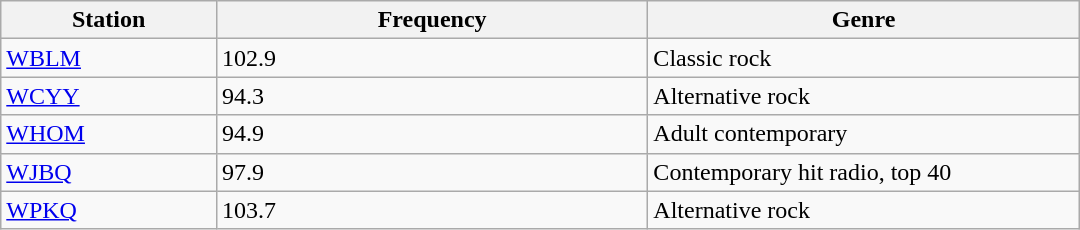<table class="wikitable" style="width:45em;">
<tr>
<th style="width:20%">Station</th>
<th style="width:40%">Frequency</th>
<th style="width:40%">Genre</th>
</tr>
<tr>
<td><a href='#'>WBLM</a></td>
<td>102.9</td>
<td>Classic rock</td>
</tr>
<tr>
<td><a href='#'>WCYY</a></td>
<td>94.3</td>
<td>Alternative rock</td>
</tr>
<tr>
<td><a href='#'>WHOM</a></td>
<td>94.9</td>
<td>Adult contemporary</td>
</tr>
<tr>
<td><a href='#'>WJBQ</a></td>
<td>97.9</td>
<td>Contemporary hit radio, top 40</td>
</tr>
<tr>
<td><a href='#'>WPKQ</a></td>
<td>103.7</td>
<td>Alternative rock</td>
</tr>
</table>
